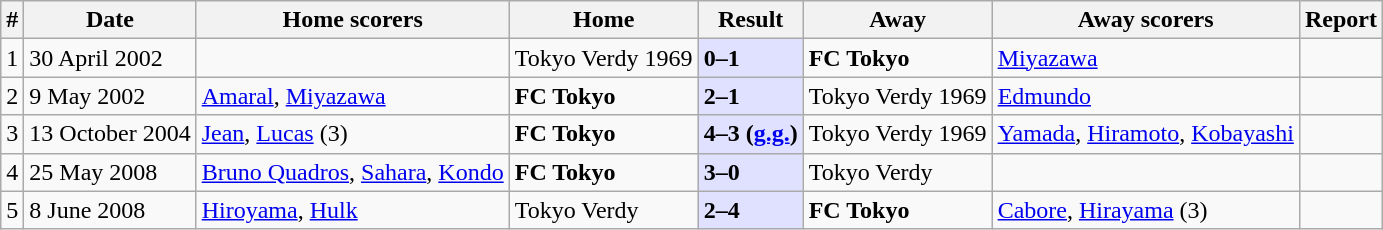<table class="wikitable">
<tr>
<th>#</th>
<th>Date</th>
<th>Home scorers</th>
<th>Home</th>
<th>Result</th>
<th>Away</th>
<th>Away scorers</th>
<th>Report</th>
</tr>
<tr>
<td>1</td>
<td>30 April 2002</td>
<td></td>
<td>Tokyo Verdy 1969</td>
<td style="background:#e0e0ff;"><strong>0–1</strong></td>
<td><strong>FC Tokyo</strong></td>
<td><a href='#'>Miyazawa</a></td>
<td></td>
</tr>
<tr>
<td>2</td>
<td>9 May 2002</td>
<td><a href='#'>Amaral</a>, <a href='#'>Miyazawa</a></td>
<td><strong>FC Tokyo</strong></td>
<td style="background:#e0e0ff;"><strong>2–1</strong></td>
<td>Tokyo Verdy 1969</td>
<td><a href='#'>Edmundo</a></td>
<td></td>
</tr>
<tr>
<td>3</td>
<td>13 October 2004</td>
<td><a href='#'>Jean</a>, <a href='#'>Lucas</a> (3)</td>
<td><strong>FC Tokyo</strong></td>
<td style="background:#e0e0ff;"><strong>4–3 (<a href='#'>g.g.</a>)</strong></td>
<td>Tokyo Verdy 1969</td>
<td><a href='#'>Yamada</a>, <a href='#'>Hiramoto</a>, <a href='#'>Kobayashi</a></td>
<td></td>
</tr>
<tr>
<td>4</td>
<td>25 May 2008</td>
<td><a href='#'>Bruno Quadros</a>, <a href='#'>Sahara</a>, <a href='#'>Kondo</a></td>
<td><strong>FC Tokyo</strong></td>
<td style="background:#e0e0ff;"><strong>3–0</strong></td>
<td>Tokyo Verdy</td>
<td></td>
<td></td>
</tr>
<tr>
<td>5</td>
<td>8 June 2008</td>
<td><a href='#'>Hiroyama</a>, <a href='#'>Hulk</a></td>
<td>Tokyo Verdy</td>
<td style="background:#e0e0ff;"><strong>2–4</strong></td>
<td><strong>FC Tokyo</strong></td>
<td><a href='#'>Cabore</a>, <a href='#'>Hirayama</a> (3)</td>
<td></td>
</tr>
</table>
